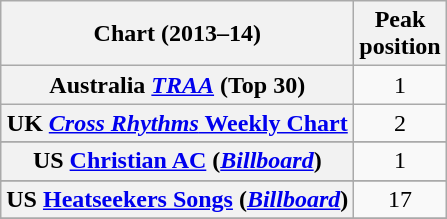<table class="wikitable sortable plainrowheaders" style="text-align:center">
<tr>
<th scope="col">Chart (2013–14)</th>
<th scope="col">Peak<br>position</th>
</tr>
<tr>
<th scope="row">Australia <a href='#'><em>TRAA</em></a> (Top 30)</th>
<td style="text-align:center;">1</td>
</tr>
<tr>
<th scope="row">UK <a href='#'><em> Cross Rhythms</em> Weekly Chart</a></th>
<td style="text-align:center;">2</td>
</tr>
<tr>
</tr>
<tr>
</tr>
<tr>
</tr>
<tr>
<th scope="row">US <a href='#'>Christian AC</a> (<em><a href='#'>Billboard</a></em>)</th>
<td style="text-align:center;">1</td>
</tr>
<tr>
</tr>
<tr>
<th scope="row">US <a href='#'>Heatseekers Songs</a> (<em><a href='#'>Billboard</a></em>)</th>
<td style="text-align:center;">17</td>
</tr>
<tr>
</tr>
</table>
